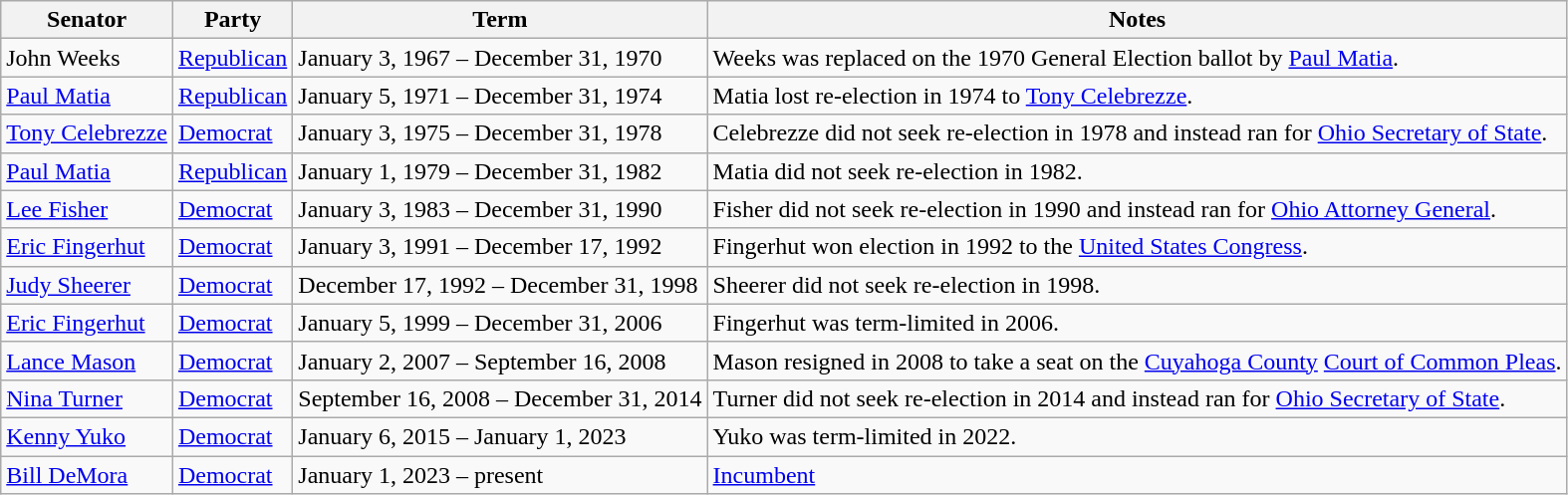<table class=wikitable>
<tr valign=bottom>
<th>Senator</th>
<th>Party</th>
<th>Term</th>
<th>Notes</th>
</tr>
<tr>
<td>John Weeks</td>
<td><a href='#'>Republican</a></td>
<td>January 3, 1967 – December 31, 1970</td>
<td>Weeks was replaced on the 1970 General Election ballot by <a href='#'>Paul Matia</a>.</td>
</tr>
<tr>
<td><a href='#'>Paul Matia</a></td>
<td><a href='#'>Republican</a></td>
<td>January 5, 1971 – December 31, 1974</td>
<td>Matia lost re-election in 1974 to <a href='#'>Tony Celebrezze</a>.</td>
</tr>
<tr>
<td><a href='#'>Tony Celebrezze</a></td>
<td><a href='#'>Democrat</a></td>
<td>January 3, 1975 – December 31, 1978</td>
<td>Celebrezze did not seek re-election in 1978 and instead ran for <a href='#'>Ohio Secretary of State</a>.</td>
</tr>
<tr>
<td><a href='#'>Paul Matia</a></td>
<td><a href='#'>Republican</a></td>
<td>January 1, 1979 – December 31, 1982</td>
<td>Matia did not seek re-election in 1982.</td>
</tr>
<tr>
<td><a href='#'>Lee Fisher</a></td>
<td><a href='#'>Democrat</a></td>
<td>January 3, 1983 – December 31, 1990</td>
<td>Fisher did not seek re-election in 1990 and instead ran for <a href='#'>Ohio Attorney General</a>.</td>
</tr>
<tr>
<td><a href='#'>Eric Fingerhut</a></td>
<td><a href='#'>Democrat</a></td>
<td>January 3, 1991 – December 17, 1992</td>
<td>Fingerhut won election in 1992 to the <a href='#'>United States Congress</a>.</td>
</tr>
<tr>
<td><a href='#'>Judy Sheerer</a></td>
<td><a href='#'>Democrat</a></td>
<td>December 17, 1992 – December 31, 1998</td>
<td>Sheerer did not seek re-election in 1998.</td>
</tr>
<tr>
<td><a href='#'>Eric Fingerhut</a></td>
<td><a href='#'>Democrat</a></td>
<td>January 5, 1999 – December 31, 2006</td>
<td>Fingerhut was term-limited in 2006.</td>
</tr>
<tr>
<td><a href='#'>Lance Mason</a></td>
<td><a href='#'>Democrat</a></td>
<td>January 2, 2007 – September 16, 2008</td>
<td>Mason resigned in 2008 to take a seat on the <a href='#'>Cuyahoga County</a> <a href='#'>Court of Common Pleas</a>.</td>
</tr>
<tr>
<td><a href='#'>Nina Turner</a></td>
<td><a href='#'>Democrat</a></td>
<td>September 16, 2008 – December 31, 2014</td>
<td>Turner did not seek re-election in 2014 and instead ran for <a href='#'>Ohio Secretary of State</a>.</td>
</tr>
<tr>
<td><a href='#'>Kenny Yuko</a></td>
<td><a href='#'>Democrat</a></td>
<td>January 6, 2015 – January 1, 2023</td>
<td>Yuko was term-limited in 2022.</td>
</tr>
<tr>
<td><a href='#'>Bill DeMora</a></td>
<td><a href='#'>Democrat</a></td>
<td>January 1, 2023 – present</td>
<td><a href='#'>Incumbent</a></td>
</tr>
</table>
